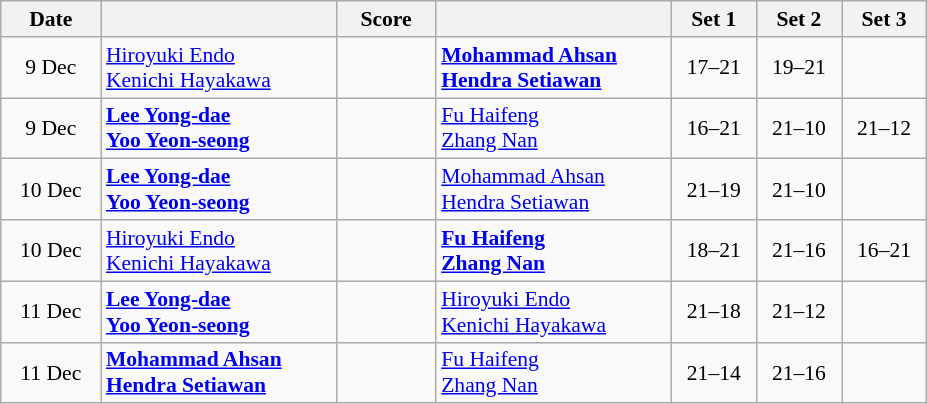<table class="wikitable" style="text-align: center; font-size:90% ">
<tr>
<th width="60">Date</th>
<th align="right" width="150"></th>
<th width="60">Score</th>
<th align="left" width="150"></th>
<th width="50">Set 1</th>
<th width="50">Set 2</th>
<th width="50">Set 3</th>
</tr>
<tr>
<td>9 Dec</td>
<td align=left> <a href='#'>Hiroyuki Endo</a><br> <a href='#'>Kenichi Hayakawa</a></td>
<td align=center></td>
<td align=left><strong> <a href='#'>Mohammad Ahsan</a><br> <a href='#'>Hendra Setiawan</a></strong></td>
<td>17–21</td>
<td>19–21</td>
<td></td>
</tr>
<tr>
<td>9 Dec</td>
<td align=left><strong> <a href='#'>Lee Yong-dae</a><br> <a href='#'>Yoo Yeon-seong</a></strong></td>
<td align=center></td>
<td align=left> <a href='#'>Fu Haifeng</a><br> <a href='#'>Zhang Nan</a></td>
<td>16–21</td>
<td>21–10</td>
<td>21–12</td>
</tr>
<tr>
<td>10 Dec</td>
<td align=left><strong> <a href='#'>Lee Yong-dae</a><br> <a href='#'>Yoo Yeon-seong</a></strong></td>
<td align=center></td>
<td align=left> <a href='#'>Mohammad Ahsan</a><br> <a href='#'>Hendra Setiawan</a></td>
<td>21–19</td>
<td>21–10</td>
<td></td>
</tr>
<tr>
<td>10 Dec</td>
<td align=left> <a href='#'>Hiroyuki Endo</a><br> <a href='#'>Kenichi Hayakawa</a></td>
<td align=center></td>
<td align=left><strong> <a href='#'>Fu Haifeng</a><br> <a href='#'>Zhang Nan</a></strong></td>
<td>18–21</td>
<td>21–16</td>
<td>16–21</td>
</tr>
<tr>
<td>11 Dec</td>
<td align=left><strong> <a href='#'>Lee Yong-dae</a><br> <a href='#'>Yoo Yeon-seong</a></strong></td>
<td align=center></td>
<td align=left> <a href='#'>Hiroyuki Endo</a><br> <a href='#'>Kenichi Hayakawa</a></td>
<td>21–18</td>
<td>21–12</td>
<td></td>
</tr>
<tr>
<td>11 Dec</td>
<td align=left><strong> <a href='#'>Mohammad Ahsan</a><br> <a href='#'>Hendra Setiawan</a></strong></td>
<td align=center></td>
<td align=left> <a href='#'>Fu Haifeng</a><br> <a href='#'>Zhang Nan</a></td>
<td>21–14</td>
<td>21–16</td>
<td></td>
</tr>
</table>
